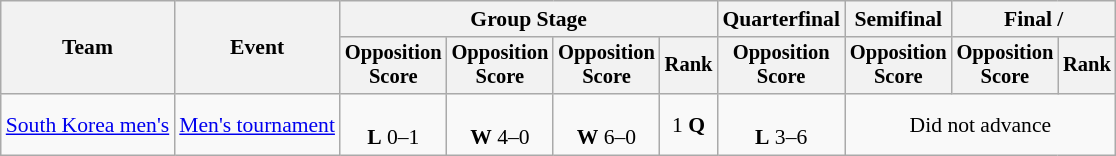<table class="wikitable" style="font-size:90%">
<tr>
<th rowspan=2>Team</th>
<th rowspan=2>Event</th>
<th colspan=4>Group Stage</th>
<th>Quarterfinal</th>
<th>Semifinal</th>
<th colspan=2>Final / </th>
</tr>
<tr style="font-size:95%">
<th>Opposition<br>Score</th>
<th>Opposition<br>Score</th>
<th>Opposition<br>Score</th>
<th>Rank</th>
<th>Opposition<br>Score</th>
<th>Opposition<br>Score</th>
<th>Opposition<br>Score</th>
<th>Rank</th>
</tr>
<tr style="text-align:center">
<td style="text-align:left"><a href='#'>South Korea men's</a></td>
<td style="text-align:left"><a href='#'>Men's tournament</a></td>
<td><br><strong>L</strong> 0–1</td>
<td><br><strong>W</strong> 4–0</td>
<td><br><strong>W</strong> 6–0</td>
<td>1 <strong>Q</strong></td>
<td><br><strong>L</strong> 3–6</td>
<td colspan=3>Did not advance</td>
</tr>
</table>
